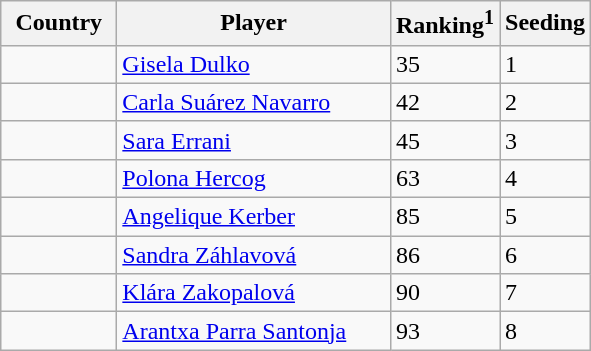<table class="sortable wikitable">
<tr>
<th width="70">Country</th>
<th width="175">Player</th>
<th>Ranking<sup>1</sup></th>
<th>Seeding</th>
</tr>
<tr>
<td></td>
<td><a href='#'>Gisela Dulko</a></td>
<td>35</td>
<td>1</td>
</tr>
<tr>
<td></td>
<td><a href='#'>Carla Suárez Navarro</a></td>
<td>42</td>
<td>2</td>
</tr>
<tr>
<td></td>
<td><a href='#'>Sara Errani</a></td>
<td>45</td>
<td>3</td>
</tr>
<tr>
<td></td>
<td><a href='#'>Polona Hercog</a></td>
<td>63</td>
<td>4</td>
</tr>
<tr>
<td></td>
<td><a href='#'>Angelique Kerber</a></td>
<td>85</td>
<td>5</td>
</tr>
<tr>
<td></td>
<td><a href='#'>Sandra Záhlavová</a></td>
<td>86</td>
<td>6</td>
</tr>
<tr>
<td></td>
<td><a href='#'>Klára Zakopalová</a></td>
<td>90</td>
<td>7</td>
</tr>
<tr>
<td></td>
<td><a href='#'>Arantxa Parra Santonja</a></td>
<td>93</td>
<td>8</td>
</tr>
</table>
